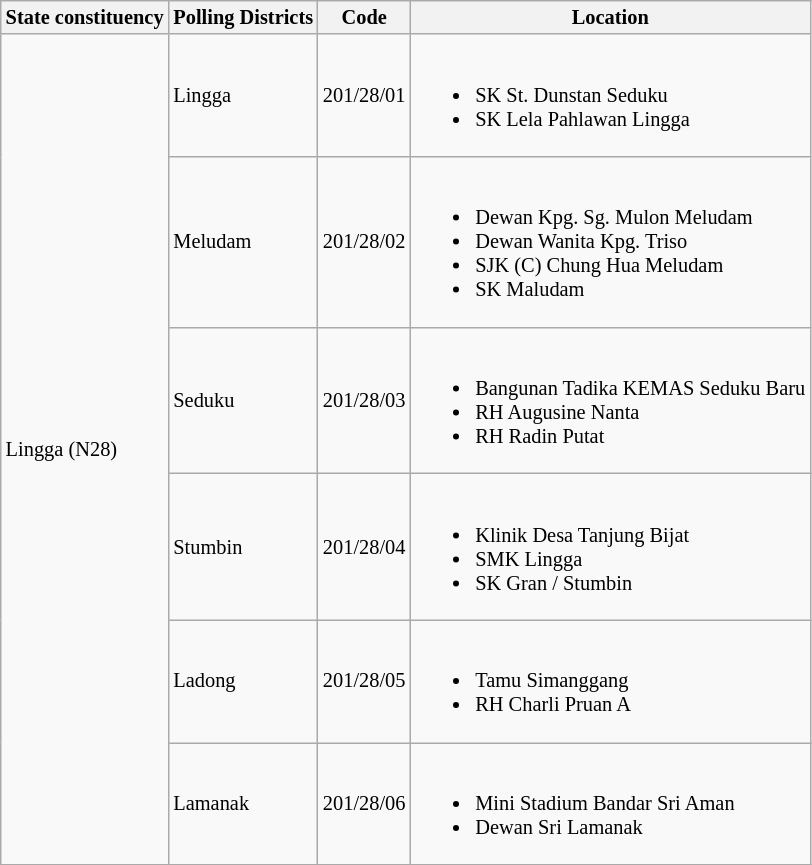<table class="wikitable sortable mw-collapsible" style="white-space:nowrap;font-size:85%">
<tr>
<th>State constituency</th>
<th>Polling Districts</th>
<th>Code</th>
<th>Location</th>
</tr>
<tr>
<td rowspan="6">Lingga (N28)</td>
<td>Lingga</td>
<td>201/28/01</td>
<td><br><ul><li>SK St. Dunstan Seduku</li><li>SK Lela Pahlawan Lingga</li></ul></td>
</tr>
<tr>
<td>Meludam</td>
<td>201/28/02</td>
<td><br><ul><li>Dewan Kpg. Sg. Mulon Meludam</li><li>Dewan Wanita Kpg. Triso</li><li>SJK (C) Chung Hua Meludam</li><li>SK Maludam</li></ul></td>
</tr>
<tr>
<td>Seduku</td>
<td>201/28/03</td>
<td><br><ul><li>Bangunan Tadika KEMAS Seduku Baru</li><li>RH Augusine Nanta</li><li>RH Radin Putat</li></ul></td>
</tr>
<tr>
<td>Stumbin</td>
<td>201/28/04</td>
<td><br><ul><li>Klinik Desa Tanjung Bijat</li><li>SMK Lingga</li><li>SK Gran / Stumbin</li></ul></td>
</tr>
<tr>
<td>Ladong</td>
<td>201/28/05</td>
<td><br><ul><li>Tamu Simanggang</li><li>RH Charli Pruan A</li></ul></td>
</tr>
<tr>
<td>Lamanak</td>
<td>201/28/06</td>
<td><br><ul><li>Mini Stadium Bandar Sri Aman</li><li>Dewan Sri Lamanak</li></ul></td>
</tr>
<tr>
</tr>
</table>
